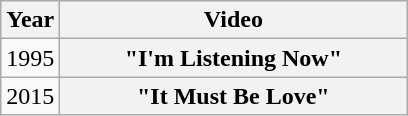<table class="wikitable plainrowheaders">
<tr>
<th>Year</th>
<th style="width:14em;">Video</th>
</tr>
<tr>
<td>1995</td>
<th scope="row">"I'm Listening Now"</th>
</tr>
<tr>
<td>2015</td>
<th scope="row">"It Must Be Love"</th>
</tr>
</table>
